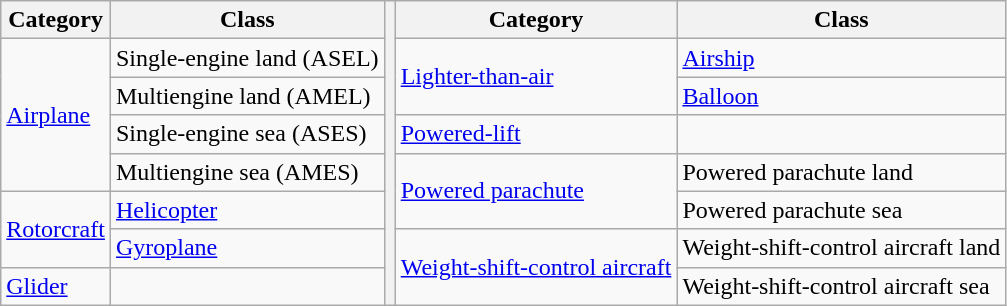<table class=wikitable>
<tr>
<th>Category</th>
<th>Class</th>
<th rowspan=8></th>
<th>Category</th>
<th>Class</th>
</tr>
<tr>
<td rowspan=4><a href='#'>Airplane</a></td>
<td>Single-engine land (ASEL)</td>
<td rowspan=2><a href='#'>Lighter-than-air</a></td>
<td><a href='#'>Airship</a></td>
</tr>
<tr>
<td>Multiengine land (AMEL)</td>
<td><a href='#'>Balloon</a></td>
</tr>
<tr>
<td>Single-engine sea (ASES)</td>
<td><a href='#'>Powered-lift</a></td>
<td></td>
</tr>
<tr>
<td>Multiengine sea (AMES)</td>
<td rowspan=2><a href='#'>Powered parachute</a></td>
<td>Powered parachute land</td>
</tr>
<tr>
<td rowspan=2><a href='#'>Rotorcraft</a></td>
<td><a href='#'>Helicopter</a></td>
<td>Powered parachute sea</td>
</tr>
<tr>
<td><a href='#'>Gyroplane</a></td>
<td rowspan=2><a href='#'>Weight-shift-control aircraft</a></td>
<td>Weight-shift-control aircraft land</td>
</tr>
<tr>
<td><a href='#'>Glider</a></td>
<td></td>
<td>Weight-shift-control aircraft sea</td>
</tr>
</table>
